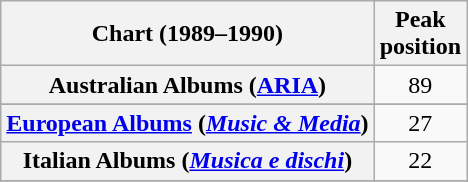<table class="wikitable sortable plainrowheaders" style="text-align:center">
<tr>
<th scope="col">Chart (1989–1990)</th>
<th scope="col">Peak<br>position</th>
</tr>
<tr>
<th scope="row">Australian Albums (<a href='#'>ARIA</a>)</th>
<td>89</td>
</tr>
<tr>
</tr>
<tr>
</tr>
<tr>
<th scope="row"><a href='#'>European Albums</a> (<em><a href='#'>Music & Media</a></em>)</th>
<td>27</td>
</tr>
<tr>
<th scope="row">Italian Albums (<em><a href='#'>Musica e dischi</a></em>)</th>
<td>22</td>
</tr>
<tr>
</tr>
<tr>
</tr>
</table>
